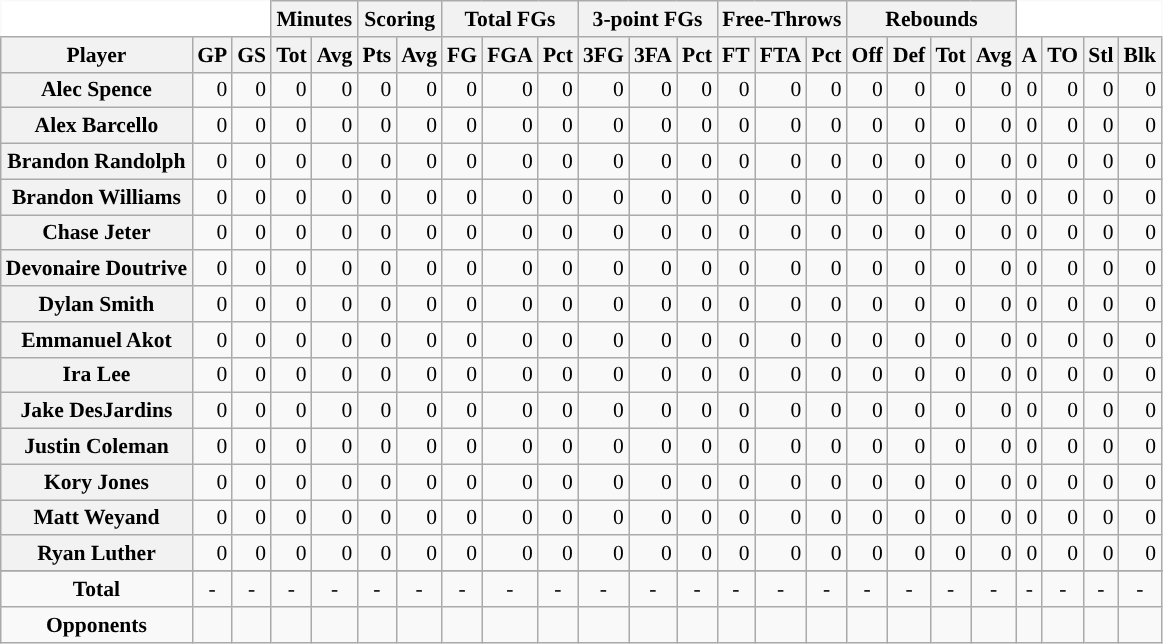<table class="wikitable sortable" border="1" style="font-size:90%;">
<tr>
<th colspan="3" style="border-top-style:hidden; border-left-style:hidden; background: white;"></th>
<th colspan="2" style=>Minutes</th>
<th colspan="2" style=>Scoring</th>
<th colspan="3" style=>Total FGs</th>
<th colspan="3" style=>3-point FGs</th>
<th colspan="3" style=>Free-Throws</th>
<th colspan="4" style=>Rebounds</th>
<th colspan="4" style="border-top-style:hidden; border-right-style:hidden; background: white;"></th>
</tr>
<tr>
<th scope="col" style=>Player</th>
<th scope="col" style=>GP</th>
<th scope="col" style=>GS</th>
<th scope="col" style=>Tot</th>
<th scope="col" style=>Avg</th>
<th scope="col" style=>Pts</th>
<th scope="col" style=>Avg</th>
<th scope="col" style=>FG</th>
<th scope="col" style=>FGA</th>
<th scope="col" style=>Pct</th>
<th scope="col" style=>3FG</th>
<th scope="col" style=>3FA</th>
<th scope="col" style=>Pct</th>
<th scope="col" style=>FT</th>
<th scope="col" style=>FTA</th>
<th scope="col" style=>Pct</th>
<th scope="col" style=>Off</th>
<th scope="col" style=>Def</th>
<th scope="col" style=>Tot</th>
<th scope="col" style=>Avg</th>
<th scope="col" style=>A</th>
<th scope="col">TO</th>
<th scope="col" style=>Stl</th>
<th scope="col" style=>Blk</th>
</tr>
<tr>
<th style=white-space:nowrap>Alec Spence</th>
<td align="right">0</td>
<td align="right">0</td>
<td align="right">0</td>
<td align="right">0</td>
<td align="right">0</td>
<td align="right">0</td>
<td align="right">0</td>
<td align="right">0</td>
<td align="right">0</td>
<td align="right">0</td>
<td align="right">0</td>
<td align="right">0</td>
<td align="right">0</td>
<td align="right">0</td>
<td align="right">0</td>
<td align="right">0</td>
<td align="right">0</td>
<td align="right">0</td>
<td align="right">0</td>
<td align="right">0</td>
<td align="right">0</td>
<td align="right">0</td>
<td align="right">0</td>
</tr>
<tr>
<th style=white-space:nowrap>Alex Barcello</th>
<td align="right">0</td>
<td align="right">0</td>
<td align="right">0</td>
<td align="right">0</td>
<td align="right">0</td>
<td align="right">0</td>
<td align="right">0</td>
<td align="right">0</td>
<td align="right">0</td>
<td align="right">0</td>
<td align="right">0</td>
<td align="right">0</td>
<td align="right">0</td>
<td align="right">0</td>
<td align="right">0</td>
<td align="right">0</td>
<td align="right">0</td>
<td align="right">0</td>
<td align="right">0</td>
<td align="right">0</td>
<td align="right">0</td>
<td align="right">0</td>
<td align="right">0</td>
</tr>
<tr>
<th style=white-space:nowrap>Brandon Randolph</th>
<td align="right">0</td>
<td align="right">0</td>
<td align="right">0</td>
<td align="right">0</td>
<td align="right">0</td>
<td align="right">0</td>
<td align="right">0</td>
<td align="right">0</td>
<td align="right">0</td>
<td align="right">0</td>
<td align="right">0</td>
<td align="right">0</td>
<td align="right">0</td>
<td align="right">0</td>
<td align="right">0</td>
<td align="right">0</td>
<td align="right">0</td>
<td align="right">0</td>
<td align="right">0</td>
<td align="right">0</td>
<td align="right">0</td>
<td align="right">0</td>
<td align="right">0</td>
</tr>
<tr>
<th style=white-space:nowrap>Brandon Williams</th>
<td align="right">0</td>
<td align="right">0</td>
<td align="right">0</td>
<td align="right">0</td>
<td align="right">0</td>
<td align="right">0</td>
<td align="right">0</td>
<td align="right">0</td>
<td align="right">0</td>
<td align="right">0</td>
<td align="right">0</td>
<td align="right">0</td>
<td align="right">0</td>
<td align="right">0</td>
<td align="right">0</td>
<td align="right">0</td>
<td align="right">0</td>
<td align="right">0</td>
<td align="right">0</td>
<td align="right">0</td>
<td align="right">0</td>
<td align="right">0</td>
<td align="right">0</td>
</tr>
<tr>
<th style=white-space:nowrap>Chase Jeter</th>
<td align="right">0</td>
<td align="right">0</td>
<td align="right">0</td>
<td align="right">0</td>
<td align="right">0</td>
<td align="right">0</td>
<td align="right">0</td>
<td align="right">0</td>
<td align="right">0</td>
<td align="right">0</td>
<td align="right">0</td>
<td align="right">0</td>
<td align="right">0</td>
<td align="right">0</td>
<td align="right">0</td>
<td align="right">0</td>
<td align="right">0</td>
<td align="right">0</td>
<td align="right">0</td>
<td align="right">0</td>
<td align="right">0</td>
<td align="right">0</td>
<td align="right">0</td>
</tr>
<tr>
<th style=white-space:nowrap>Devonaire Doutrive</th>
<td align="right">0</td>
<td align="right">0</td>
<td align="right">0</td>
<td align="right">0</td>
<td align="right">0</td>
<td align="right">0</td>
<td align="right">0</td>
<td align="right">0</td>
<td align="right">0</td>
<td align="right">0</td>
<td align="right">0</td>
<td align="right">0</td>
<td align="right">0</td>
<td align="right">0</td>
<td align="right">0</td>
<td align="right">0</td>
<td align="right">0</td>
<td align="right">0</td>
<td align="right">0</td>
<td align="right">0</td>
<td align="right">0</td>
<td align="right">0</td>
<td align="right">0</td>
</tr>
<tr>
<th style=white-space:nowrap>Dylan Smith</th>
<td align="right">0</td>
<td align="right">0</td>
<td align="right">0</td>
<td align="right">0</td>
<td align="right">0</td>
<td align="right">0</td>
<td align="right">0</td>
<td align="right">0</td>
<td align="right">0</td>
<td align="right">0</td>
<td align="right">0</td>
<td align="right">0</td>
<td align="right">0</td>
<td align="right">0</td>
<td align="right">0</td>
<td align="right">0</td>
<td align="right">0</td>
<td align="right">0</td>
<td align="right">0</td>
<td align="right">0</td>
<td align="right">0</td>
<td align="right">0</td>
<td align="right">0</td>
</tr>
<tr>
<th style=white-space:nowrap>Emmanuel Akot</th>
<td align="right">0</td>
<td align="right">0</td>
<td align="right">0</td>
<td align="right">0</td>
<td align="right">0</td>
<td align="right">0</td>
<td align="right">0</td>
<td align="right">0</td>
<td align="right">0</td>
<td align="right">0</td>
<td align="right">0</td>
<td align="right">0</td>
<td align="right">0</td>
<td align="right">0</td>
<td align="right">0</td>
<td align="right">0</td>
<td align="right">0</td>
<td align="right">0</td>
<td align="right">0</td>
<td align="right">0</td>
<td align="right">0</td>
<td align="right">0</td>
<td align="right">0</td>
</tr>
<tr>
<th style=white-space:nowrap>Ira Lee</th>
<td align="right">0</td>
<td align="right">0</td>
<td align="right">0</td>
<td align="right">0</td>
<td align="right">0</td>
<td align="right">0</td>
<td align="right">0</td>
<td align="right">0</td>
<td align="right">0</td>
<td align="right">0</td>
<td align="right">0</td>
<td align="right">0</td>
<td align="right">0</td>
<td align="right">0</td>
<td align="right">0</td>
<td align="right">0</td>
<td align="right">0</td>
<td align="right">0</td>
<td align="right">0</td>
<td align="right">0</td>
<td align="right">0</td>
<td align="right">0</td>
<td align="right">0</td>
</tr>
<tr>
<th style=white-space:nowrap>Jake DesJardins</th>
<td align="right">0</td>
<td align="right">0</td>
<td align="right">0</td>
<td align="right">0</td>
<td align="right">0</td>
<td align="right">0</td>
<td align="right">0</td>
<td align="right">0</td>
<td align="right">0</td>
<td align="right">0</td>
<td align="right">0</td>
<td align="right">0</td>
<td align="right">0</td>
<td align="right">0</td>
<td align="right">0</td>
<td align="right">0</td>
<td align="right">0</td>
<td align="right">0</td>
<td align="right">0</td>
<td align="right">0</td>
<td align="right">0</td>
<td align="right">0</td>
<td align="right">0</td>
</tr>
<tr>
<th style=white-space:nowrap>Justin Coleman</th>
<td align="right">0</td>
<td align="right">0</td>
<td align="right">0</td>
<td align="right">0</td>
<td align="right">0</td>
<td align="right">0</td>
<td align="right">0</td>
<td align="right">0</td>
<td align="right">0</td>
<td align="right">0</td>
<td align="right">0</td>
<td align="right">0</td>
<td align="right">0</td>
<td align="right">0</td>
<td align="right">0</td>
<td align="right">0</td>
<td align="right">0</td>
<td align="right">0</td>
<td align="right">0</td>
<td align="right">0</td>
<td align="right">0</td>
<td align="right">0</td>
<td align="right">0</td>
</tr>
<tr>
<th style=white-space:nowrap>Kory Jones</th>
<td align="right">0</td>
<td align="right">0</td>
<td align="right">0</td>
<td align="right">0</td>
<td align="right">0</td>
<td align="right">0</td>
<td align="right">0</td>
<td align="right">0</td>
<td align="right">0</td>
<td align="right">0</td>
<td align="right">0</td>
<td align="right">0</td>
<td align="right">0</td>
<td align="right">0</td>
<td align="right">0</td>
<td align="right">0</td>
<td align="right">0</td>
<td align="right">0</td>
<td align="right">0</td>
<td align="right">0</td>
<td align="right">0</td>
<td align="right">0</td>
<td align="right">0</td>
</tr>
<tr>
<th style=white-space:nowrap>Matt Weyand</th>
<td align="right">0</td>
<td align="right">0</td>
<td align="right">0</td>
<td align="right">0</td>
<td align="right">0</td>
<td align="right">0</td>
<td align="right">0</td>
<td align="right">0</td>
<td align="right">0</td>
<td align="right">0</td>
<td align="right">0</td>
<td align="right">0</td>
<td align="right">0</td>
<td align="right">0</td>
<td align="right">0</td>
<td align="right">0</td>
<td align="right">0</td>
<td align="right">0</td>
<td align="right">0</td>
<td align="right">0</td>
<td align="right">0</td>
<td align="right">0</td>
<td align="right">0</td>
</tr>
<tr>
<th style=white-space:nowrap>Ryan Luther</th>
<td align="right">0</td>
<td align="right">0</td>
<td align="right">0</td>
<td align="right">0</td>
<td align="right">0</td>
<td align="right">0</td>
<td align="right">0</td>
<td align="right">0</td>
<td align="right">0</td>
<td align="right">0</td>
<td align="right">0</td>
<td align="right">0</td>
<td align="right">0</td>
<td align="right">0</td>
<td align="right">0</td>
<td align="right">0</td>
<td align="right">0</td>
<td align="right">0</td>
<td align="right">0</td>
<td align="right">0</td>
<td align="right">0</td>
<td align="right">0</td>
<td align="right">0</td>
</tr>
<tr>
</tr>
<tr class="sortbottom">
<td align="center" style=><strong>Total</strong></td>
<td align="center" style=>-</td>
<td align="center" style=>-</td>
<td align="center" style=>-</td>
<td align="center" style=>-</td>
<td align="center" style=>-</td>
<td align="center" style=>-</td>
<td align="center" style=>-</td>
<td align="center" style=>-</td>
<td align="center" style=>-</td>
<td align="center" style=>-</td>
<td align="center" style=>-</td>
<td align="center" style=>-</td>
<td align="center" style=>-</td>
<td align="center" style=>-</td>
<td align="center" style=>-</td>
<td align="center" style=>-</td>
<td align="center" style=>-</td>
<td align="center" style=>-</td>
<td align="center" style=>-</td>
<td align="center" style=>-</td>
<td align="center">-</td>
<td align="center">-</td>
<td align="center">-</td>
</tr>
<tr class="sortbottom">
<td align="center"><strong>Opponents</strong></td>
<td align="center"></td>
<td align="center"></td>
<td align="center"></td>
<td align="center"></td>
<td align="center"></td>
<td align="center"></td>
<td align="center"></td>
<td align="center"></td>
<td align="center"></td>
<td align="center"></td>
<td align="center"></td>
<td align="center"></td>
<td align="center"></td>
<td align="center"></td>
<td align="center"></td>
<td align="center"></td>
<td align="center"></td>
<td align="center"></td>
<td align="center"></td>
<td align="center"></td>
<td align="center"></td>
<td align="center"></td>
<td align="center"></td>
</tr>
</table>
